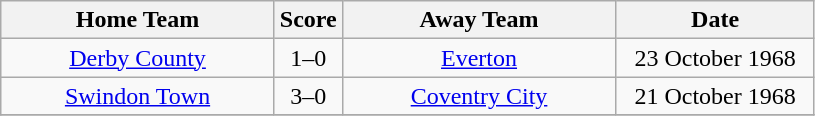<table class="wikitable" style="text-align:center;">
<tr>
<th width=175>Home Team</th>
<th width=20>Score</th>
<th width=175>Away Team</th>
<th width=125>Date</th>
</tr>
<tr>
<td><a href='#'>Derby County</a></td>
<td>1–0</td>
<td><a href='#'>Everton</a></td>
<td>23 October 1968</td>
</tr>
<tr>
<td><a href='#'>Swindon Town</a></td>
<td>3–0</td>
<td><a href='#'>Coventry City</a></td>
<td>21 October 1968</td>
</tr>
<tr>
</tr>
</table>
